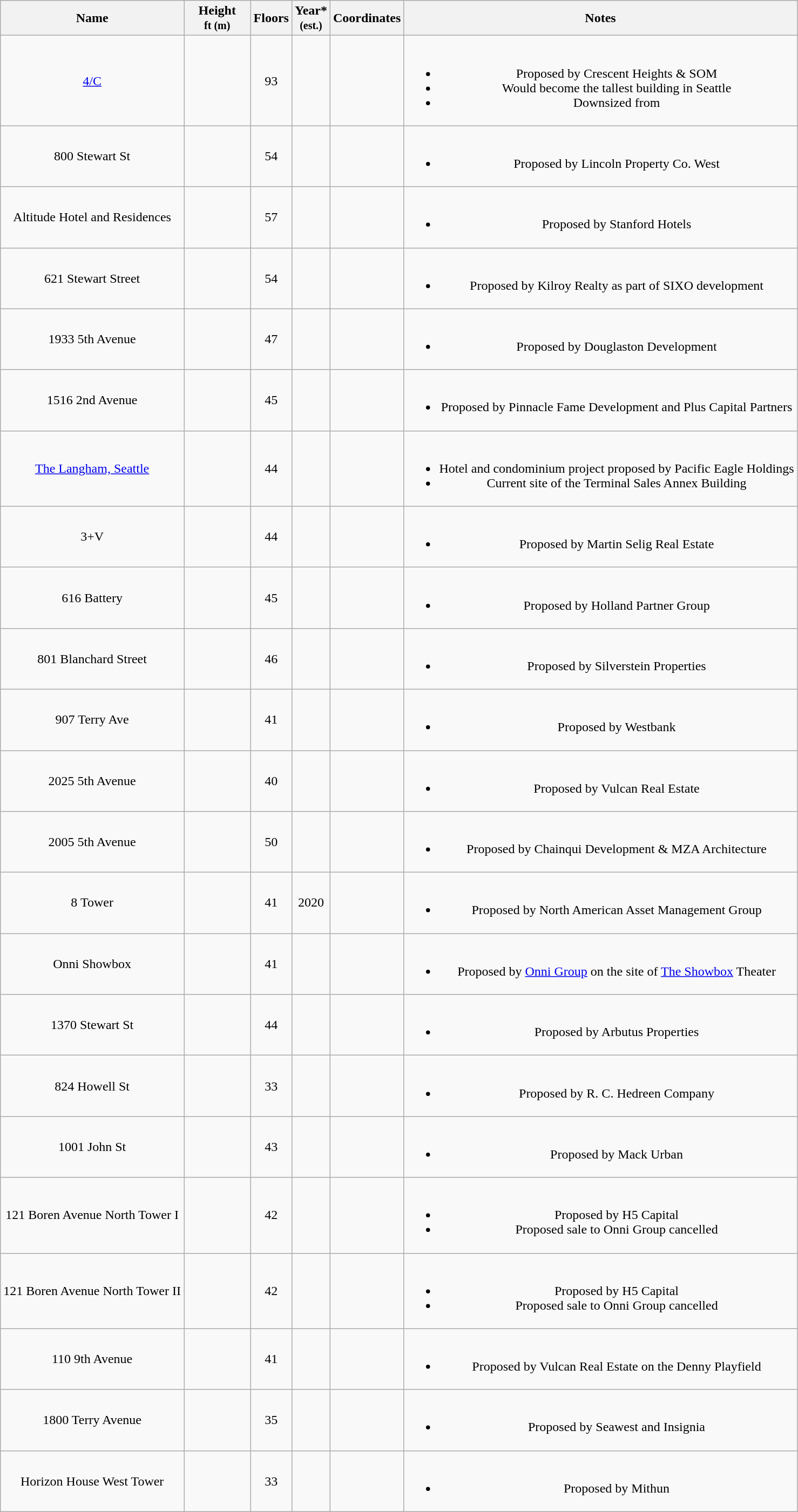<table class="wikitable sortable" style="text-align:center">
<tr>
<th>Name</th>
<th style="width:75px;">Height<br><small>ft (m)</small></th>
<th>Floors</th>
<th>Year*<br><small>(est.)</small></th>
<th>Coordinates</th>
<th class="unsortable">Notes</th>
</tr>
<tr>
<td><a href='#'>4/C</a></td>
<td></td>
<td>93</td>
<td></td>
<td></td>
<td><br><ul><li>Proposed by Crescent Heights & SOM</li><li>Would become the tallest building in Seattle</li><li>Downsized from </li></ul></td>
</tr>
<tr>
<td>800 Stewart St</td>
<td></td>
<td>54</td>
<td></td>
<td></td>
<td><br><ul><li>Proposed by Lincoln Property Co. West</li></ul></td>
</tr>
<tr>
<td>Altitude Hotel and Residences</td>
<td></td>
<td>57</td>
<td></td>
<td></td>
<td><br><ul><li>Proposed by Stanford Hotels</li></ul></td>
</tr>
<tr>
<td>621 Stewart Street</td>
<td></td>
<td>54</td>
<td></td>
<td></td>
<td><br><ul><li>Proposed by Kilroy Realty as part of SIXO development</li></ul></td>
</tr>
<tr>
<td>1933 5th Avenue</td>
<td></td>
<td>47</td>
<td></td>
<td></td>
<td><br><ul><li>Proposed by Douglaston Development</li></ul></td>
</tr>
<tr>
<td>1516 2nd Avenue</td>
<td></td>
<td>45</td>
<td></td>
<td></td>
<td><br><ul><li>Proposed by Pinnacle Fame Development and Plus Capital Partners</li></ul></td>
</tr>
<tr>
<td><a href='#'>The Langham, Seattle</a></td>
<td></td>
<td>44</td>
<td></td>
<td></td>
<td><br><ul><li>Hotel and condominium project proposed by Pacific Eagle Holdings</li><li>Current site of the Terminal Sales Annex Building</li></ul></td>
</tr>
<tr>
<td>3+V</td>
<td></td>
<td>44</td>
<td></td>
<td></td>
<td><br><ul><li>Proposed by Martin Selig Real Estate</li></ul></td>
</tr>
<tr>
<td>616 Battery</td>
<td></td>
<td>45</td>
<td></td>
<td></td>
<td><br><ul><li>Proposed by Holland Partner Group</li></ul></td>
</tr>
<tr>
<td>801 Blanchard Street</td>
<td></td>
<td>46</td>
<td></td>
<td></td>
<td><br><ul><li>Proposed by Silverstein Properties</li></ul></td>
</tr>
<tr>
<td>907 Terry Ave</td>
<td></td>
<td>41</td>
<td></td>
<td></td>
<td><br><ul><li>Proposed by Westbank</li></ul></td>
</tr>
<tr>
<td>2025 5th Avenue</td>
<td></td>
<td>40</td>
<td></td>
<td></td>
<td><br><ul><li>Proposed by Vulcan Real Estate</li></ul></td>
</tr>
<tr>
<td>2005 5th Avenue</td>
<td></td>
<td>50</td>
<td></td>
<td></td>
<td><br><ul><li>Proposed by Chainqui Development & MZA Architecture</li></ul></td>
</tr>
<tr>
<td>8 Tower</td>
<td></td>
<td>41</td>
<td>2020</td>
<td></td>
<td><br><ul><li>Proposed by North American Asset Management Group</li></ul></td>
</tr>
<tr>
<td>Onni Showbox</td>
<td></td>
<td>41</td>
<td></td>
<td></td>
<td><br><ul><li>Proposed by <a href='#'>Onni Group</a> on the site of <a href='#'>The Showbox</a> Theater</li></ul></td>
</tr>
<tr>
<td>1370 Stewart St</td>
<td></td>
<td>44</td>
<td></td>
<td></td>
<td><br><ul><li>Proposed by Arbutus Properties</li></ul></td>
</tr>
<tr>
<td>824 Howell St</td>
<td></td>
<td>33</td>
<td></td>
<td></td>
<td><br><ul><li>Proposed by R. C. Hedreen Company</li></ul></td>
</tr>
<tr>
<td>1001 John St</td>
<td></td>
<td>43</td>
<td></td>
<td></td>
<td><br><ul><li>Proposed by Mack Urban</li></ul></td>
</tr>
<tr>
<td>121 Boren Avenue North Tower I</td>
<td></td>
<td>42</td>
<td></td>
<td></td>
<td><br><ul><li>Proposed by H5 Capital</li><li>Proposed sale to Onni Group cancelled</li></ul></td>
</tr>
<tr>
<td>121 Boren Avenue North Tower II</td>
<td></td>
<td>42</td>
<td></td>
<td></td>
<td><br><ul><li>Proposed by H5 Capital</li><li>Proposed sale to Onni Group cancelled</li></ul></td>
</tr>
<tr>
<td>110 9th Avenue</td>
<td></td>
<td>41</td>
<td></td>
<td></td>
<td><br><ul><li>Proposed by Vulcan Real Estate on the Denny Playfield</li></ul></td>
</tr>
<tr>
<td>1800 Terry Avenue</td>
<td></td>
<td>35</td>
<td></td>
<td></td>
<td><br><ul><li>Proposed by Seawest and Insignia</li></ul></td>
</tr>
<tr>
<td>Horizon House West Tower</td>
<td></td>
<td>33</td>
<td></td>
<td></td>
<td><br><ul><li>Proposed by Mithun</li></ul></td>
</tr>
</table>
